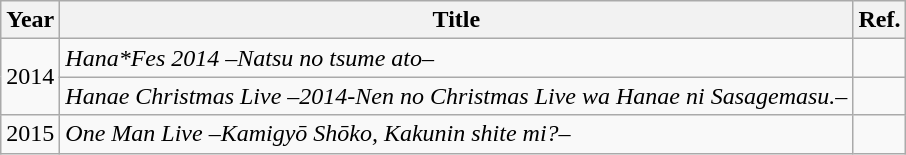<table class="wikitable">
<tr>
<th>Year</th>
<th>Title</th>
<th>Ref.</th>
</tr>
<tr>
<td rowspan="2">2014</td>
<td><em>Hana*Fes 2014 –Natsu no tsume ato–</em></td>
<td></td>
</tr>
<tr>
<td><em>Hanae Christmas Live –2014-Nen no Christmas Live wa Hanae ni Sasagemasu.–</em></td>
<td></td>
</tr>
<tr>
<td>2015</td>
<td><em>One Man Live –Kamigyō Shōko, Kakunin shite mi?–</em></td>
<td></td>
</tr>
</table>
